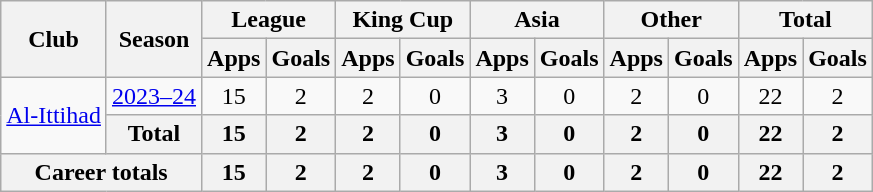<table class="wikitable" style="text-align: center">
<tr>
<th rowspan=2>Club</th>
<th rowspan=2>Season</th>
<th colspan=2>League</th>
<th colspan=2>King Cup</th>
<th colspan=2>Asia</th>
<th colspan=2>Other</th>
<th colspan=2>Total</th>
</tr>
<tr>
<th>Apps</th>
<th>Goals</th>
<th>Apps</th>
<th>Goals</th>
<th>Apps</th>
<th>Goals</th>
<th>Apps</th>
<th>Goals</th>
<th>Apps</th>
<th>Goals</th>
</tr>
<tr>
<td rowspan=2><a href='#'>Al-Ittihad</a></td>
<td><a href='#'>2023–24</a></td>
<td>15</td>
<td>2</td>
<td>2</td>
<td>0</td>
<td>3</td>
<td>0</td>
<td>2</td>
<td>0</td>
<td>22</td>
<td>2</td>
</tr>
<tr>
<th>Total</th>
<th>15</th>
<th>2</th>
<th>2</th>
<th>0</th>
<th>3</th>
<th>0</th>
<th>2</th>
<th>0</th>
<th>22</th>
<th>2</th>
</tr>
<tr>
<th colspan=2>Career totals</th>
<th>15</th>
<th>2</th>
<th>2</th>
<th>0</th>
<th>3</th>
<th>0</th>
<th>2</th>
<th>0</th>
<th>22</th>
<th>2</th>
</tr>
</table>
